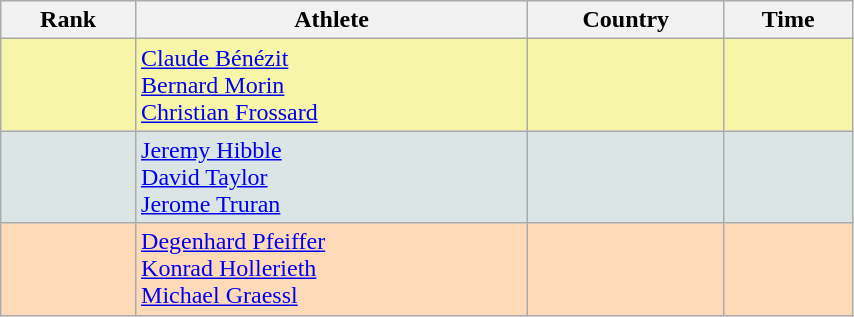<table class="wikitable" width=45% style="font-size:100%; text-align:left;">
<tr>
<th>Rank</th>
<th>Athlete</th>
<th>Country</th>
<th>Time</th>
</tr>
<tr bgcolor="#F7F6A8">
<td align=center></td>
<td><a href='#'>Claude Bénézit</a><br><a href='#'>Bernard Morin</a><br><a href='#'>Christian Frossard</a></td>
<td></td>
<td align="right"></td>
</tr>
<tr bgcolor="#DCE5E5">
<td align=center></td>
<td><a href='#'>Jeremy Hibble</a><br><a href='#'>David Taylor</a><br><a href='#'>Jerome Truran</a></td>
<td></td>
<td align="right"></td>
</tr>
<tr bgcolor="#FFDAB9">
<td align=center></td>
<td><a href='#'>Degenhard Pfeiffer</a><br><a href='#'>Konrad Hollerieth</a><br><a href='#'>Michael Graessl</a></td>
<td></td>
<td align="right"></td>
</tr>
</table>
